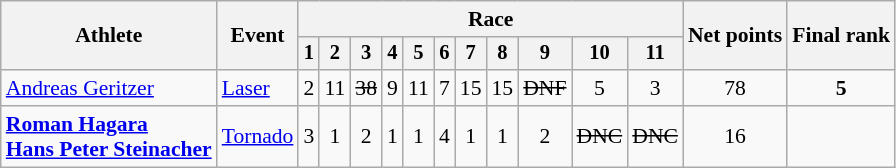<table class="wikitable" style="font-size:90%">
<tr>
<th rowspan="2">Athlete</th>
<th rowspan="2">Event</th>
<th colspan=11>Race</th>
<th rowspan=2>Net points</th>
<th rowspan=2>Final rank</th>
</tr>
<tr style="font-size:95%">
<th>1</th>
<th>2</th>
<th>3</th>
<th>4</th>
<th>5</th>
<th>6</th>
<th>7</th>
<th>8</th>
<th>9</th>
<th>10</th>
<th>11</th>
</tr>
<tr align=center>
<td align=left><a href='#'>Andreas Geritzer</a></td>
<td align=left><a href='#'>Laser</a></td>
<td>2</td>
<td>11</td>
<td><s>38</s></td>
<td>9</td>
<td>11</td>
<td>7</td>
<td>15</td>
<td>15</td>
<td><s>DNF</s></td>
<td>5</td>
<td>3</td>
<td>78</td>
<td><strong>5</strong></td>
</tr>
<tr align=center>
<td align=left><strong><a href='#'>Roman Hagara</a><br><a href='#'>Hans Peter Steinacher</a></strong></td>
<td align=left><a href='#'>Tornado</a></td>
<td>3</td>
<td>1</td>
<td>2</td>
<td>1</td>
<td>1</td>
<td>4</td>
<td>1</td>
<td>1</td>
<td>2</td>
<td><s>DNC</s></td>
<td><s>DNC</s></td>
<td>16</td>
<td></td>
</tr>
</table>
